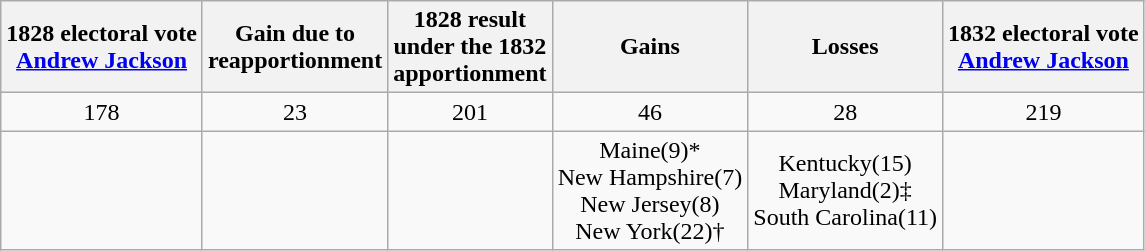<table class="wikitable" style="text-align:center">
<tr>
<th>1828 electoral vote<br><a href='#'>Andrew Jackson</a></th>
<th>Gain due to<br>reapportionment</th>
<th>1828 result<br>under the 1832<br>apportionment</th>
<th>Gains</th>
<th>Losses</th>
<th>1832 electoral vote<br><a href='#'>Andrew Jackson</a></th>
</tr>
<tr>
<td>178</td>
<td> 23</td>
<td>201</td>
<td> 46</td>
<td> 28</td>
<td>219</td>
</tr>
<tr>
<td></td>
<td></td>
<td></td>
<td>Maine(9)*<br>New Hampshire(7)<br>New Jersey(8)<br>New York(22)†</td>
<td>Kentucky(15)<br>Maryland(2)‡<br>South Carolina(11)</td>
<td></td>
</tr>
</table>
